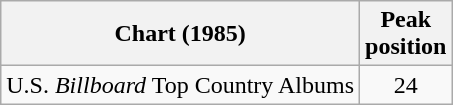<table class="wikitable">
<tr>
<th>Chart (1985)</th>
<th>Peak<br>position</th>
</tr>
<tr>
<td>U.S. <em>Billboard</em> Top Country Albums</td>
<td align="center">24</td>
</tr>
</table>
